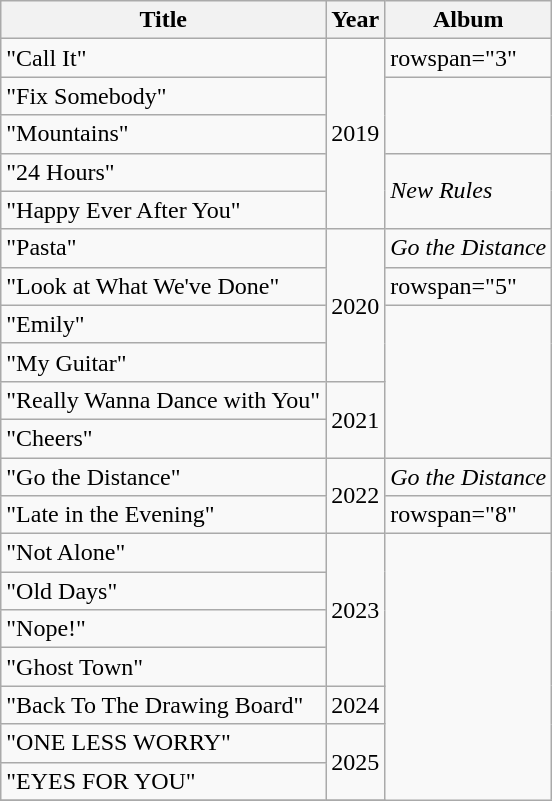<table class="wikitable">
<tr>
<th>Title</th>
<th>Year</th>
<th>Album</th>
</tr>
<tr>
<td>"Call It"</td>
<td rowspan="5">2019</td>
<td>rowspan="3" </td>
</tr>
<tr>
<td>"Fix Somebody"</td>
</tr>
<tr>
<td>"Mountains"</td>
</tr>
<tr>
<td>"24 Hours"</td>
<td rowspan="2"><em>New Rules</em></td>
</tr>
<tr>
<td>"Happy Ever After You"</td>
</tr>
<tr>
<td>"Pasta"</td>
<td rowspan="4">2020</td>
<td><em>Go the Distance</em></td>
</tr>
<tr>
<td>"Look at What We've Done"</td>
<td>rowspan="5" </td>
</tr>
<tr>
<td>"Emily"</td>
</tr>
<tr>
<td>"My Guitar"</td>
</tr>
<tr>
<td>"Really Wanna Dance with You"</td>
<td rowspan="2">2021</td>
</tr>
<tr>
<td>"Cheers"</td>
</tr>
<tr>
<td>"Go the Distance"</td>
<td rowspan="2">2022</td>
<td><em>Go the Distance</em></td>
</tr>
<tr>
<td>"Late in the Evening"</td>
<td>rowspan="8" </td>
</tr>
<tr>
<td>"Not Alone"</td>
<td rowspan="4">2023</td>
</tr>
<tr>
<td>"Old Days"</td>
</tr>
<tr>
<td>"Nope!"</td>
</tr>
<tr>
<td>"Ghost Town"</td>
</tr>
<tr>
<td>"Back To The Drawing Board"</td>
<td rowspan="1">2024</td>
</tr>
<tr>
<td>"ONE LESS WORRY"</td>
<td rowspan="2">2025</td>
</tr>
<tr>
<td>"EYES FOR YOU"</td>
</tr>
<tr>
</tr>
</table>
